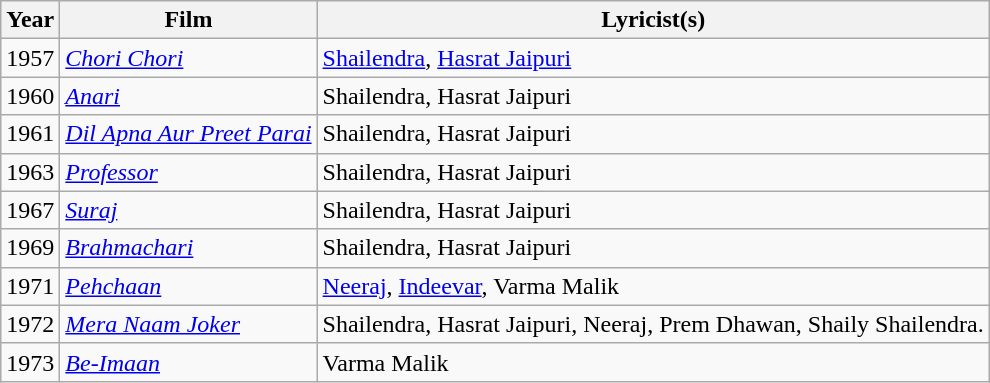<table class="wikitable sortable">
<tr>
<th>Year</th>
<th>Film</th>
<th>Lyricist(s)</th>
</tr>
<tr>
<td>1957</td>
<td><em><a href='#'>Chori Chori</a></em></td>
<td><a href='#'>Shailendra</a>, <a href='#'>Hasrat Jaipuri</a></td>
</tr>
<tr>
<td>1960</td>
<td><em><a href='#'>Anari</a></em></td>
<td>Shailendra, Hasrat Jaipuri</td>
</tr>
<tr>
<td>1961</td>
<td><em><a href='#'>Dil Apna Aur Preet Parai</a></em></td>
<td>Shailendra, Hasrat Jaipuri</td>
</tr>
<tr>
<td>1963</td>
<td><em><a href='#'>Professor</a></em></td>
<td>Shailendra, Hasrat Jaipuri</td>
</tr>
<tr>
<td>1967</td>
<td><em><a href='#'>Suraj</a></em></td>
<td>Shailendra, Hasrat Jaipuri</td>
</tr>
<tr>
<td>1969</td>
<td><em><a href='#'>Brahmachari</a></em></td>
<td>Shailendra, Hasrat Jaipuri</td>
</tr>
<tr>
<td>1971</td>
<td><em><a href='#'>Pehchaan</a></em></td>
<td><a href='#'>Neeraj</a>, <a href='#'>Indeevar</a>, Varma Malik</td>
</tr>
<tr>
<td>1972</td>
<td><em><a href='#'>Mera Naam Joker</a></em></td>
<td>Shailendra, Hasrat Jaipuri, Neeraj, Prem Dhawan, Shaily Shailendra.</td>
</tr>
<tr>
<td>1973</td>
<td><em><a href='#'>Be-Imaan</a></em></td>
<td>Varma Malik</td>
</tr>
</table>
